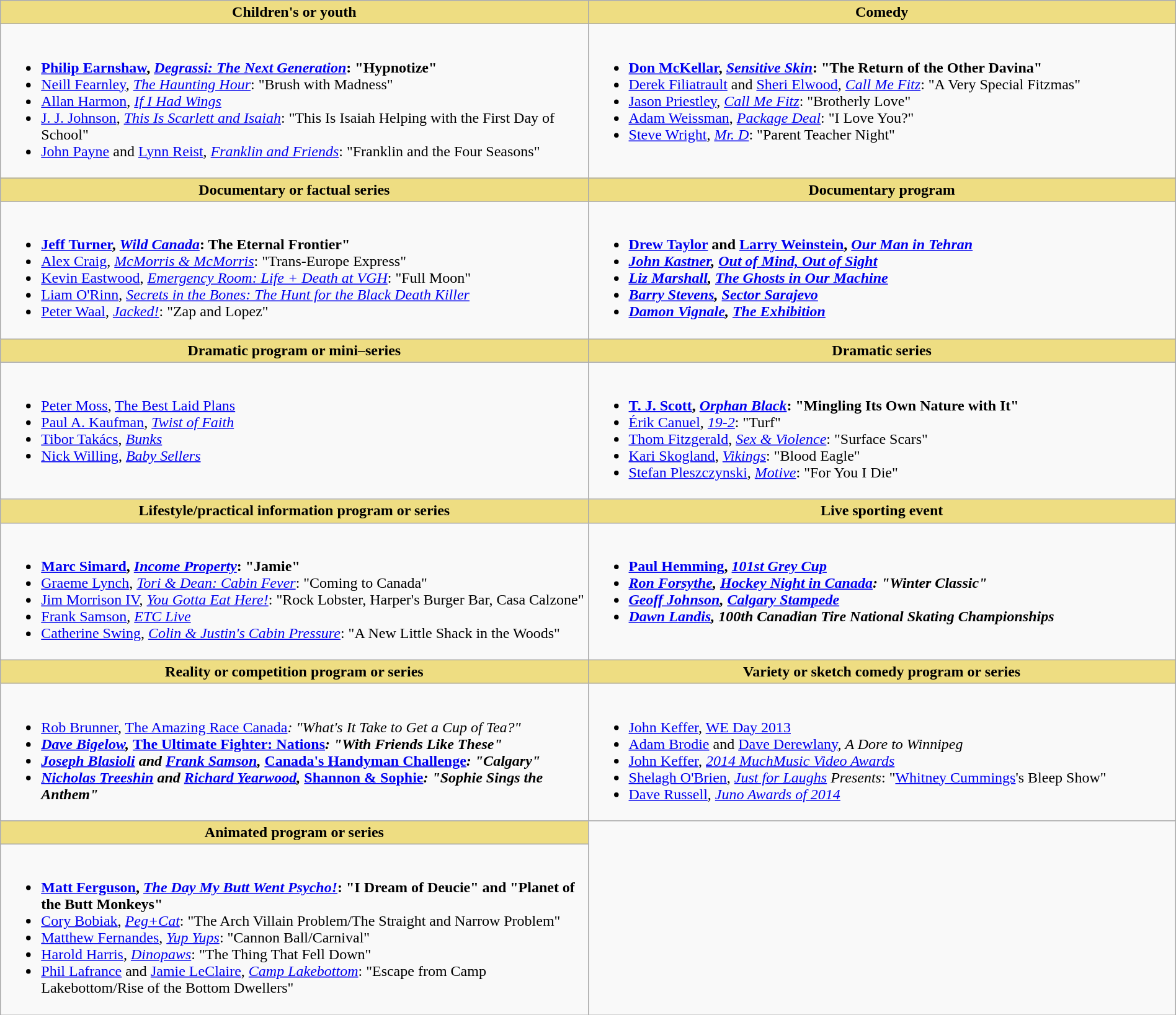<table class=wikitable width="100%">
<tr>
<th style="background:#EEDD82; width:50%">Children's or youth</th>
<th style="background:#EEDD82; width:50%">Comedy</th>
</tr>
<tr>
<td valign="top"><br><ul><li> <strong><a href='#'>Philip Earnshaw</a>, <em><a href='#'>Degrassi: The Next Generation</a></em>: "Hypnotize"</strong></li><li><a href='#'>Neill Fearnley</a>, <em><a href='#'>The Haunting Hour</a></em>: "Brush with Madness"</li><li><a href='#'>Allan Harmon</a>, <em><a href='#'>If I Had Wings</a></em></li><li><a href='#'>J. J. Johnson</a>, <em><a href='#'>This Is Scarlett and Isaiah</a></em>: "This Is Isaiah Helping with the First Day of School"</li><li><a href='#'>John Payne</a> and <a href='#'>Lynn Reist</a>, <em><a href='#'>Franklin and Friends</a></em>: "Franklin and the Four Seasons"</li></ul></td>
<td valign="top"><br><ul><li> <strong><a href='#'>Don McKellar</a>, <em><a href='#'>Sensitive Skin</a></em>: "The Return of the Other Davina"</strong></li><li><a href='#'>Derek Filiatrault</a> and <a href='#'>Sheri Elwood</a>, <em><a href='#'>Call Me Fitz</a></em>: "A Very Special Fitzmas"</li><li><a href='#'>Jason Priestley</a>, <em><a href='#'>Call Me Fitz</a></em>: "Brotherly Love"</li><li><a href='#'>Adam Weissman</a>, <em><a href='#'>Package Deal</a></em>: "I Love You?"</li><li><a href='#'>Steve Wright</a>, <em><a href='#'>Mr. D</a></em>: "Parent Teacher Night"</li></ul></td>
</tr>
<tr>
<th style="background:#EEDD82; width:50%">Documentary or factual series</th>
<th style="background:#EEDD82; width:50%">Documentary program</th>
</tr>
<tr>
<td valign="top"><br><ul><li> <strong><a href='#'>Jeff Turner</a>, <em><a href='#'>Wild Canada</a></em>: The Eternal Frontier"</strong></li><li><a href='#'>Alex Craig</a>, <em><a href='#'>McMorris & McMorris</a></em>: "Trans-Europe Express"</li><li><a href='#'>Kevin Eastwood</a>, <em><a href='#'>Emergency Room: Life + Death at VGH</a></em>: "Full Moon"</li><li><a href='#'>Liam O'Rinn</a>, <em><a href='#'>Secrets in the Bones: The Hunt for the Black Death Killer</a></em></li><li><a href='#'>Peter Waal</a>, <em><a href='#'>Jacked!</a></em>: "Zap and Lopez"</li></ul></td>
<td valign="top"><br><ul><li> <strong><a href='#'>Drew Taylor</a> and <a href='#'>Larry Weinstein</a>, <em><a href='#'>Our Man in Tehran</a><strong><em></li><li><a href='#'>John Kastner</a>, </em><a href='#'>Out of Mind, Out of Sight</a><em></li><li><a href='#'>Liz Marshall</a>, </em><a href='#'>The Ghosts in Our Machine</a><em></li><li><a href='#'>Barry Stevens</a>, </em><a href='#'>Sector Sarajevo</a><em></li><li><a href='#'>Damon Vignale</a>, </em><a href='#'>The Exhibition</a><em></li></ul></td>
</tr>
<tr>
<th style="background:#EEDD82; width:50%">Dramatic program or mini–series</th>
<th style="background:#EEDD82; width:50%">Dramatic series</th>
</tr>
<tr>
<td valign="top"><br><ul><li> </strong><a href='#'>Peter Moss</a>, </em><a href='#'>The Best Laid Plans</a></em></strong></li><li><a href='#'>Paul A. Kaufman</a>, <em><a href='#'>Twist of Faith</a></em></li><li><a href='#'>Tibor Takács</a>, <em><a href='#'>Bunks</a></em></li><li><a href='#'>Nick Willing</a>, <em><a href='#'>Baby Sellers</a></em></li></ul></td>
<td valign="top"><br><ul><li> <strong><a href='#'>T. J. Scott</a>, <em><a href='#'>Orphan Black</a></em>: "Mingling Its Own Nature with It"</strong></li><li><a href='#'>Érik Canuel</a>, <em><a href='#'>19-2</a></em>: "Turf"</li><li><a href='#'>Thom Fitzgerald</a>, <em><a href='#'>Sex & Violence</a></em>: "Surface Scars"</li><li><a href='#'>Kari Skogland</a>, <em><a href='#'>Vikings</a></em>: "Blood Eagle"</li><li><a href='#'>Stefan Pleszczynski</a>, <em><a href='#'>Motive</a></em>: "For You I Die"</li></ul></td>
</tr>
<tr>
<th style="background:#EEDD82; width:50%">Lifestyle/practical information program or series</th>
<th style="background:#EEDD82; width:50%">Live sporting event</th>
</tr>
<tr>
<td valign="top"><br><ul><li> <strong><a href='#'>Marc Simard</a>, <em><a href='#'>Income Property</a></em>: "Jamie"</strong></li><li><a href='#'>Graeme Lynch</a>, <em><a href='#'>Tori & Dean: Cabin Fever</a></em>: "Coming to Canada"</li><li><a href='#'>Jim Morrison IV</a>, <em><a href='#'>You Gotta Eat Here!</a></em>: "Rock Lobster, Harper's Burger Bar, Casa Calzone"</li><li><a href='#'>Frank Samson</a>, <em><a href='#'>ETC Live</a></em></li><li><a href='#'>Catherine Swing</a>, <em><a href='#'>Colin & Justin's Cabin Pressure</a></em>: "A New Little Shack in the Woods"</li></ul></td>
<td valign="top"><br><ul><li> <strong><a href='#'>Paul Hemming</a>, <em><a href='#'>101st Grey Cup</a><strong><em></li><li><a href='#'>Ron Forsythe</a>, </em><a href='#'>Hockey Night in Canada</a><em>: "Winter Classic"</li><li><a href='#'>Geoff Johnson</a>, </em><a href='#'>Calgary Stampede</a><em></li><li><a href='#'>Dawn Landis</a>, </em>100th Canadian Tire National Skating Championships<em></li></ul></td>
</tr>
<tr>
<th style="background:#EEDD82; width:50%">Reality or competition program or series</th>
<th style="background:#EEDD82; width:50%">Variety or sketch comedy program or series</th>
</tr>
<tr>
<td valign="top"><br><ul><li> </strong><a href='#'>Rob Brunner</a>, </em><a href='#'>The Amazing Race Canada</a><em>: "What's It Take to Get a Cup of Tea?"<strong></li><li><a href='#'>Dave Bigelow</a>, </em><a href='#'>The Ultimate Fighter: Nations</a><em>: "With Friends Like These"</li><li><a href='#'>Joseph Blasioli</a> and <a href='#'>Frank Samson</a>, </em><a href='#'>Canada's Handyman Challenge</a><em>: "Calgary"</li><li><a href='#'>Nicholas Treeshin</a> and <a href='#'>Richard Yearwood</a>, </em><a href='#'>Shannon & Sophie</a><em>: "Sophie Sings the Anthem"</li></ul></td>
<td valign="top"><br><ul><li> </strong><a href='#'>John Keffer</a>, </em><a href='#'>WE Day 2013</a></em></strong></li><li><a href='#'>Adam Brodie</a> and <a href='#'>Dave Derewlany</a>, <em>A Dore to Winnipeg</em></li><li><a href='#'>John Keffer</a>, <em><a href='#'>2014 MuchMusic Video Awards</a></em></li><li><a href='#'>Shelagh O'Brien</a>, <em><a href='#'>Just for Laughs</a> Presents</em>: "<a href='#'>Whitney Cummings</a>'s Bleep Show"</li><li><a href='#'>Dave Russell</a>, <em><a href='#'>Juno Awards of 2014</a></em></li></ul></td>
</tr>
<tr>
<th style="background:#EEDD82; width:50%">Animated program or series</th>
</tr>
<tr>
<td valign="top"><br><ul><li> <strong><a href='#'>Matt Ferguson</a>, <em><a href='#'>The Day My Butt Went Psycho!</a></em>: "I Dream of Deucie" and "Planet of the Butt Monkeys"</strong></li><li><a href='#'>Cory Bobiak</a>, <em><a href='#'>Peg+Cat</a></em>: "The Arch Villain Problem/The Straight and Narrow Problem"</li><li><a href='#'>Matthew Fernandes</a>, <em><a href='#'>Yup Yups</a></em>: "Cannon Ball/Carnival"</li><li><a href='#'>Harold Harris</a>, <em><a href='#'>Dinopaws</a></em>: "The Thing That Fell Down"</li><li><a href='#'>Phil Lafrance</a> and <a href='#'>Jamie LeClaire</a>, <em><a href='#'>Camp Lakebottom</a></em>: "Escape from Camp Lakebottom/Rise of the Bottom Dwellers"</li></ul></td>
</tr>
</table>
